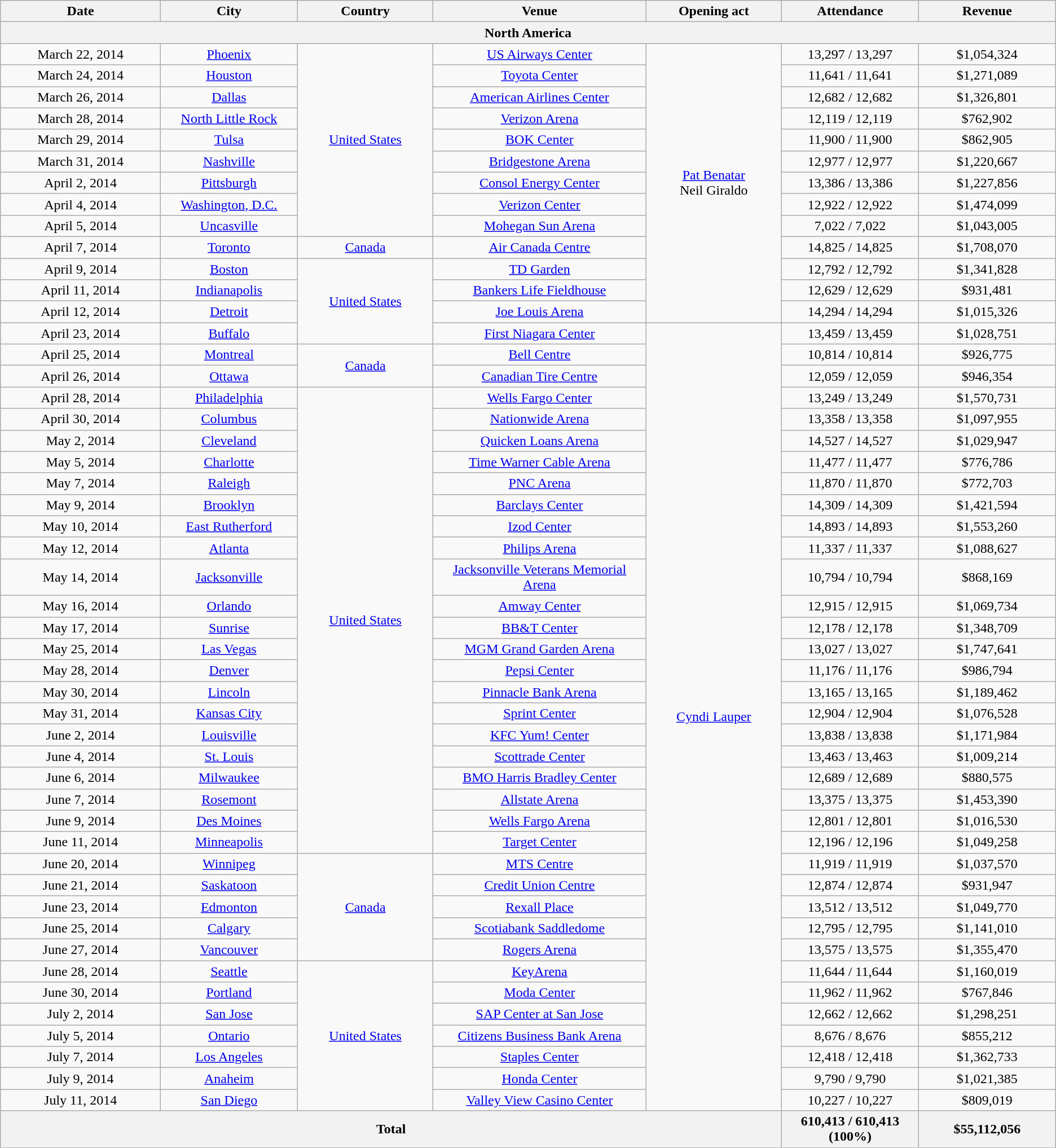<table class="wikitable" style="text-align:center;">
<tr>
<th scope="col" style="width:12em;">Date</th>
<th scope="col" style="width:10em;">City</th>
<th scope="col" style="width:10em;">Country</th>
<th scope="col" style="width:16em;">Venue</th>
<th scope="col" style="width:10em;">Opening act</th>
<th scope="col" style="width:10em;">Attendance</th>
<th scope="col" style="width:10em;">Revenue</th>
</tr>
<tr>
<th colspan="7">North America</th>
</tr>
<tr>
<td>March 22, 2014</td>
<td><a href='#'>Phoenix</a></td>
<td rowspan="9"><a href='#'>United States</a></td>
<td><a href='#'>US Airways Center</a></td>
<td rowspan="13"><a href='#'>Pat Benatar</a><br>Neil Giraldo</td>
<td>13,297 / 13,297</td>
<td>$1,054,324</td>
</tr>
<tr>
<td>March 24, 2014</td>
<td><a href='#'>Houston</a></td>
<td><a href='#'>Toyota Center</a></td>
<td>11,641 / 11,641</td>
<td>$1,271,089</td>
</tr>
<tr>
<td>March 26, 2014</td>
<td><a href='#'>Dallas</a></td>
<td><a href='#'>American Airlines Center</a></td>
<td>12,682 / 12,682</td>
<td>$1,326,801</td>
</tr>
<tr>
<td>March 28, 2014</td>
<td><a href='#'>North Little Rock</a></td>
<td><a href='#'>Verizon Arena</a></td>
<td>12,119 / 12,119</td>
<td>$762,902</td>
</tr>
<tr>
<td>March 29, 2014</td>
<td><a href='#'>Tulsa</a></td>
<td><a href='#'>BOK Center</a></td>
<td>11,900 / 11,900</td>
<td>$862,905</td>
</tr>
<tr>
<td>March 31, 2014</td>
<td><a href='#'>Nashville</a></td>
<td><a href='#'>Bridgestone Arena</a></td>
<td>12,977 / 12,977</td>
<td>$1,220,667</td>
</tr>
<tr>
<td>April 2, 2014</td>
<td><a href='#'>Pittsburgh</a></td>
<td><a href='#'>Consol Energy Center</a></td>
<td>13,386 / 13,386</td>
<td>$1,227,856</td>
</tr>
<tr>
<td>April 4, 2014</td>
<td><a href='#'>Washington, D.C.</a></td>
<td><a href='#'>Verizon Center</a></td>
<td>12,922 / 12,922</td>
<td>$1,474,099</td>
</tr>
<tr>
<td>April 5, 2014</td>
<td><a href='#'>Uncasville</a></td>
<td><a href='#'>Mohegan Sun Arena</a></td>
<td>7,022 / 7,022</td>
<td>$1,043,005</td>
</tr>
<tr>
<td>April 7, 2014</td>
<td><a href='#'>Toronto</a></td>
<td><a href='#'>Canada</a></td>
<td><a href='#'>Air Canada Centre</a></td>
<td>14,825 / 14,825</td>
<td>$1,708,070</td>
</tr>
<tr>
<td>April 9, 2014</td>
<td><a href='#'>Boston</a></td>
<td rowspan="4"><a href='#'>United States</a></td>
<td><a href='#'>TD Garden</a></td>
<td>12,792 / 12,792</td>
<td>$1,341,828</td>
</tr>
<tr>
<td>April 11, 2014</td>
<td><a href='#'>Indianapolis</a></td>
<td><a href='#'>Bankers Life Fieldhouse</a></td>
<td>12,629 / 12,629</td>
<td>$931,481</td>
</tr>
<tr>
<td>April 12, 2014</td>
<td><a href='#'>Detroit</a></td>
<td><a href='#'>Joe Louis Arena</a></td>
<td>14,294 / 14,294</td>
<td>$1,015,326</td>
</tr>
<tr>
<td>April 23, 2014</td>
<td><a href='#'>Buffalo</a></td>
<td><a href='#'>First Niagara Center</a></td>
<td rowspan="36"><a href='#'>Cyndi Lauper</a></td>
<td>13,459 / 13,459</td>
<td>$1,028,751</td>
</tr>
<tr>
<td>April 25, 2014</td>
<td><a href='#'>Montreal</a></td>
<td rowspan="2"><a href='#'>Canada</a></td>
<td><a href='#'>Bell Centre</a></td>
<td>10,814 / 10,814</td>
<td>$926,775</td>
</tr>
<tr>
<td>April 26, 2014</td>
<td><a href='#'>Ottawa</a></td>
<td><a href='#'>Canadian Tire Centre</a></td>
<td>12,059 / 12,059</td>
<td>$946,354</td>
</tr>
<tr>
<td>April 28, 2014</td>
<td><a href='#'>Philadelphia</a></td>
<td rowspan="21"><a href='#'>United States</a></td>
<td><a href='#'>Wells Fargo Center</a></td>
<td>13,249 / 13,249</td>
<td>$1,570,731</td>
</tr>
<tr>
<td>April 30, 2014</td>
<td><a href='#'>Columbus</a></td>
<td><a href='#'>Nationwide Arena</a></td>
<td>13,358 / 13,358</td>
<td>$1,097,955</td>
</tr>
<tr>
<td>May 2, 2014</td>
<td><a href='#'>Cleveland</a></td>
<td><a href='#'>Quicken Loans Arena</a></td>
<td>14,527 / 14,527</td>
<td>$1,029,947</td>
</tr>
<tr>
<td>May 5, 2014</td>
<td><a href='#'>Charlotte</a></td>
<td><a href='#'>Time Warner Cable Arena</a></td>
<td>11,477  / 11,477</td>
<td>$776,786</td>
</tr>
<tr>
<td>May 7, 2014</td>
<td><a href='#'>Raleigh</a></td>
<td><a href='#'>PNC Arena</a></td>
<td>11,870 / 11,870</td>
<td>$772,703</td>
</tr>
<tr>
<td>May 9, 2014</td>
<td><a href='#'>Brooklyn</a></td>
<td><a href='#'>Barclays Center</a></td>
<td>14,309 / 14,309</td>
<td>$1,421,594</td>
</tr>
<tr>
<td>May 10, 2014</td>
<td><a href='#'>East Rutherford</a></td>
<td><a href='#'>Izod Center</a></td>
<td>14,893 / 14,893</td>
<td>$1,553,260</td>
</tr>
<tr>
<td>May 12, 2014</td>
<td><a href='#'>Atlanta</a></td>
<td><a href='#'>Philips Arena</a></td>
<td>11,337 / 11,337</td>
<td>$1,088,627</td>
</tr>
<tr>
<td>May 14, 2014</td>
<td><a href='#'>Jacksonville</a></td>
<td><a href='#'>Jacksonville Veterans Memorial Arena</a></td>
<td>10,794 / 10,794</td>
<td>$868,169</td>
</tr>
<tr>
<td>May 16, 2014</td>
<td><a href='#'>Orlando</a></td>
<td><a href='#'>Amway Center</a></td>
<td>12,915 / 12,915</td>
<td>$1,069,734</td>
</tr>
<tr>
<td>May 17, 2014</td>
<td><a href='#'>Sunrise</a></td>
<td><a href='#'>BB&T Center</a></td>
<td>12,178 / 12,178</td>
<td>$1,348,709</td>
</tr>
<tr>
<td>May 25, 2014</td>
<td><a href='#'>Las Vegas</a></td>
<td><a href='#'>MGM Grand Garden Arena</a></td>
<td>13,027 / 13,027</td>
<td>$1,747,641</td>
</tr>
<tr>
<td>May 28, 2014</td>
<td><a href='#'>Denver</a></td>
<td><a href='#'>Pepsi Center</a></td>
<td>11,176 / 11,176</td>
<td>$986,794</td>
</tr>
<tr>
<td>May 30, 2014</td>
<td><a href='#'>Lincoln</a></td>
<td><a href='#'>Pinnacle Bank Arena</a></td>
<td>13,165 / 13,165</td>
<td>$1,189,462</td>
</tr>
<tr>
<td>May 31, 2014</td>
<td><a href='#'>Kansas City</a></td>
<td><a href='#'>Sprint Center</a></td>
<td>12,904 / 12,904</td>
<td>$1,076,528</td>
</tr>
<tr>
<td>June 2, 2014</td>
<td><a href='#'>Louisville</a></td>
<td><a href='#'>KFC Yum! Center</a></td>
<td>13,838 / 13,838</td>
<td>$1,171,984</td>
</tr>
<tr>
<td>June 4, 2014</td>
<td><a href='#'>St. Louis</a></td>
<td><a href='#'>Scottrade Center</a></td>
<td>13,463 / 13,463</td>
<td>$1,009,214</td>
</tr>
<tr>
<td>June 6, 2014</td>
<td><a href='#'>Milwaukee</a></td>
<td><a href='#'>BMO Harris Bradley Center</a></td>
<td>12,689 / 12,689</td>
<td>$880,575</td>
</tr>
<tr>
<td>June 7, 2014</td>
<td><a href='#'>Rosemont</a></td>
<td><a href='#'>Allstate Arena</a></td>
<td>13,375 / 13,375</td>
<td>$1,453,390</td>
</tr>
<tr>
<td>June 9, 2014</td>
<td><a href='#'>Des Moines</a></td>
<td><a href='#'>Wells Fargo Arena</a></td>
<td>12,801 / 12,801</td>
<td>$1,016,530</td>
</tr>
<tr>
<td>June 11, 2014</td>
<td><a href='#'>Minneapolis</a></td>
<td><a href='#'>Target Center</a></td>
<td>12,196 / 12,196</td>
<td>$1,049,258</td>
</tr>
<tr>
<td>June 20, 2014</td>
<td><a href='#'>Winnipeg</a></td>
<td rowspan="5"><a href='#'>Canada</a></td>
<td><a href='#'>MTS Centre</a></td>
<td>11,919 / 11,919</td>
<td>$1,037,570</td>
</tr>
<tr>
<td>June 21, 2014</td>
<td><a href='#'>Saskatoon</a></td>
<td><a href='#'>Credit Union Centre</a></td>
<td>12,874 / 12,874</td>
<td>$931,947</td>
</tr>
<tr>
<td>June 23, 2014</td>
<td><a href='#'>Edmonton</a></td>
<td><a href='#'>Rexall Place</a></td>
<td>13,512 / 13,512</td>
<td>$1,049,770</td>
</tr>
<tr>
<td>June 25, 2014</td>
<td><a href='#'>Calgary</a></td>
<td><a href='#'>Scotiabank Saddledome</a></td>
<td>12,795 / 12,795</td>
<td>$1,141,010</td>
</tr>
<tr>
<td>June 27, 2014</td>
<td><a href='#'>Vancouver</a></td>
<td><a href='#'>Rogers Arena</a></td>
<td>13,575 / 13,575</td>
<td>$1,355,470</td>
</tr>
<tr>
<td>June 28, 2014</td>
<td><a href='#'>Seattle</a></td>
<td rowspan="7"><a href='#'>United States</a></td>
<td><a href='#'>KeyArena</a></td>
<td>11,644 / 11,644</td>
<td>$1,160,019</td>
</tr>
<tr>
<td>June 30, 2014</td>
<td><a href='#'>Portland</a></td>
<td><a href='#'>Moda Center</a></td>
<td>11,962 / 11,962</td>
<td>$767,846</td>
</tr>
<tr>
<td>July 2, 2014</td>
<td><a href='#'>San Jose</a></td>
<td><a href='#'>SAP Center at San Jose</a></td>
<td>12,662 / 12,662</td>
<td>$1,298,251</td>
</tr>
<tr>
<td>July 5, 2014</td>
<td><a href='#'>Ontario</a></td>
<td><a href='#'>Citizens Business Bank Arena</a></td>
<td>8,676 / 8,676</td>
<td>$855,212</td>
</tr>
<tr>
<td>July 7, 2014</td>
<td><a href='#'>Los Angeles</a></td>
<td><a href='#'>Staples Center</a></td>
<td>12,418 / 12,418</td>
<td>$1,362,733</td>
</tr>
<tr>
<td>July 9, 2014</td>
<td><a href='#'>Anaheim</a></td>
<td><a href='#'>Honda Center</a></td>
<td>9,790 / 9,790</td>
<td>$1,021,385</td>
</tr>
<tr>
<td>July 11, 2014</td>
<td><a href='#'>San Diego</a></td>
<td><a href='#'>Valley View Casino Center</a></td>
<td>10,227 / 10,227</td>
<td>$809,019</td>
</tr>
<tr>
<th colspan="5">Total</th>
<th>610,413 / 610,413 (100%)</th>
<th>$55,112,056</th>
</tr>
<tr>
</tr>
</table>
